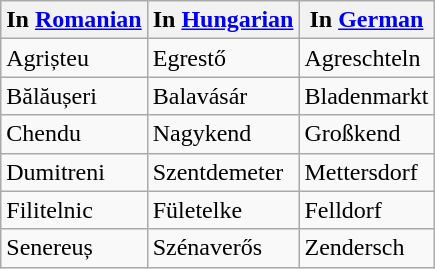<table class="wikitable">
<tr>
<th>In <a href='#'>Romanian</a></th>
<th>In <a href='#'>Hungarian</a></th>
<th>In <a href='#'>German</a></th>
</tr>
<tr>
<td>Agrișteu</td>
<td>Egrestő</td>
<td>Agreschteln</td>
</tr>
<tr>
<td>Bălăușeri</td>
<td>Balavásár</td>
<td>Bladenmarkt</td>
</tr>
<tr>
<td>Chendu</td>
<td>Nagykend</td>
<td>Großkend</td>
</tr>
<tr>
<td>Dumitreni</td>
<td>Szentdemeter</td>
<td>Mettersdorf</td>
</tr>
<tr>
<td>Filitelnic</td>
<td>Fületelke</td>
<td>Felldorf</td>
</tr>
<tr>
<td>Senereuș</td>
<td>Szénaverős</td>
<td>Zendersch</td>
</tr>
</table>
